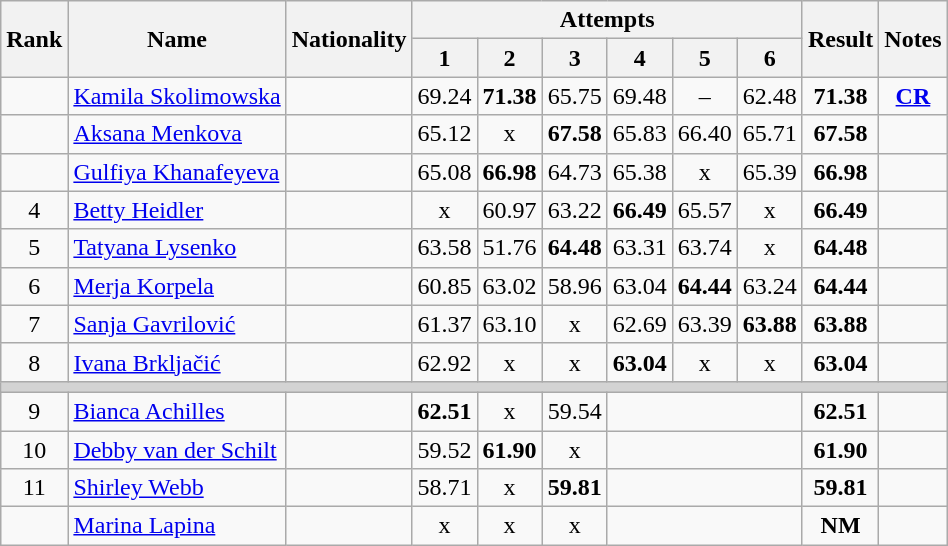<table class="wikitable sortable" style="text-align:center">
<tr>
<th rowspan=2>Rank</th>
<th rowspan=2>Name</th>
<th rowspan=2>Nationality</th>
<th colspan=6>Attempts</th>
<th rowspan=2>Result</th>
<th rowspan=2>Notes</th>
</tr>
<tr>
<th>1</th>
<th>2</th>
<th>3</th>
<th>4</th>
<th>5</th>
<th>6</th>
</tr>
<tr>
<td></td>
<td align=left><a href='#'>Kamila Skolimowska</a></td>
<td align=left></td>
<td>69.24</td>
<td><strong>71.38</strong></td>
<td>65.75</td>
<td>69.48</td>
<td>–</td>
<td>62.48</td>
<td><strong>71.38</strong></td>
<td><strong><a href='#'>CR</a></strong></td>
</tr>
<tr>
<td></td>
<td align=left><a href='#'>Aksana Menkova</a></td>
<td align=left></td>
<td>65.12</td>
<td>x</td>
<td><strong>67.58</strong></td>
<td>65.83</td>
<td>66.40</td>
<td>65.71</td>
<td><strong>67.58</strong></td>
<td></td>
</tr>
<tr>
<td></td>
<td align=left><a href='#'>Gulfiya Khanafeyeva</a></td>
<td align=left></td>
<td>65.08</td>
<td><strong>66.98</strong></td>
<td>64.73</td>
<td>65.38</td>
<td>x</td>
<td>65.39</td>
<td><strong>66.98</strong></td>
<td></td>
</tr>
<tr>
<td>4</td>
<td align=left><a href='#'>Betty Heidler</a></td>
<td align=left></td>
<td>x</td>
<td>60.97</td>
<td>63.22</td>
<td><strong>66.49</strong></td>
<td>65.57</td>
<td>x</td>
<td><strong>66.49</strong></td>
<td></td>
</tr>
<tr>
<td>5</td>
<td align=left><a href='#'>Tatyana Lysenko</a></td>
<td align=left></td>
<td>63.58</td>
<td>51.76</td>
<td><strong>64.48</strong></td>
<td>63.31</td>
<td>63.74</td>
<td>x</td>
<td><strong>64.48</strong></td>
<td></td>
</tr>
<tr>
<td>6</td>
<td align=left><a href='#'>Merja Korpela</a></td>
<td align=left></td>
<td>60.85</td>
<td>63.02</td>
<td>58.96</td>
<td>63.04</td>
<td><strong>64.44</strong></td>
<td>63.24</td>
<td><strong>64.44</strong></td>
<td></td>
</tr>
<tr>
<td>7</td>
<td align=left><a href='#'>Sanja Gavrilović</a></td>
<td align=left></td>
<td>61.37</td>
<td>63.10</td>
<td>x</td>
<td>62.69</td>
<td>63.39</td>
<td><strong>63.88</strong></td>
<td><strong>63.88</strong></td>
<td></td>
</tr>
<tr>
<td>8</td>
<td align=left><a href='#'>Ivana Brkljačić</a></td>
<td align=left></td>
<td>62.92</td>
<td>x</td>
<td>x</td>
<td><strong>63.04</strong></td>
<td>x</td>
<td>x</td>
<td><strong>63.04</strong></td>
<td></td>
</tr>
<tr>
<td colspan=11 bgcolor=lightgray></td>
</tr>
<tr>
<td>9</td>
<td align=left><a href='#'>Bianca Achilles</a></td>
<td align=left></td>
<td><strong>62.51</strong></td>
<td>x</td>
<td>59.54</td>
<td colspan=3></td>
<td><strong>62.51</strong></td>
<td></td>
</tr>
<tr>
<td>10</td>
<td align=left><a href='#'>Debby van der Schilt</a></td>
<td align=left></td>
<td>59.52</td>
<td><strong>61.90</strong></td>
<td>x</td>
<td colspan=3></td>
<td><strong>61.90</strong></td>
<td></td>
</tr>
<tr>
<td>11</td>
<td align=left><a href='#'>Shirley Webb</a></td>
<td align=left></td>
<td>58.71</td>
<td>x</td>
<td><strong>59.81</strong></td>
<td colspan=3></td>
<td><strong>59.81</strong></td>
<td></td>
</tr>
<tr>
<td></td>
<td align=left><a href='#'>Marina Lapina</a></td>
<td align=left></td>
<td>x</td>
<td>x</td>
<td>x</td>
<td colspan=3></td>
<td><strong>NM</strong></td>
<td></td>
</tr>
</table>
